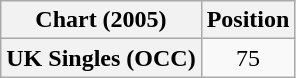<table class="wikitable plainrowheaders" style="text-align:center">
<tr>
<th>Chart (2005)</th>
<th>Position</th>
</tr>
<tr>
<th scope="row">UK Singles (OCC)</th>
<td>75</td>
</tr>
</table>
